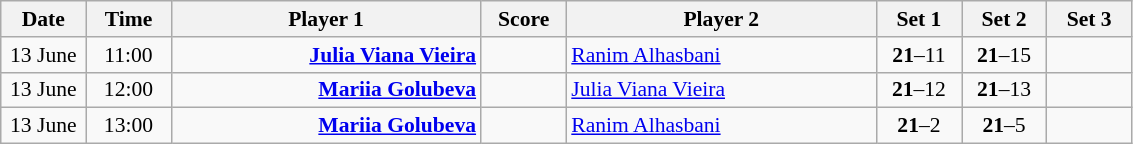<table class="wikitable" style="font-size:90%; text-align:center">
<tr>
<th width="50">Date</th>
<th width="50">Time</th>
<th width="200">Player 1</th>
<th width="50">Score</th>
<th width="200">Player 2</th>
<th width="50">Set 1</th>
<th width="50">Set 2</th>
<th width="50">Set 3</th>
</tr>
<tr>
<td>13 June</td>
<td>11:00</td>
<td align="right"><strong><a href='#'>Julia Viana Vieira</a> </strong></td>
<td></td>
<td align="left"> <a href='#'>Ranim Alhasbani</a></td>
<td><strong>21</strong>–11</td>
<td><strong>21</strong>–15</td>
<td></td>
</tr>
<tr>
<td>13 June</td>
<td>12:00</td>
<td align="right"><strong><a href='#'>Mariia Golubeva</a> </strong></td>
<td></td>
<td align="left"> <a href='#'>Julia Viana Vieira</a></td>
<td><strong>21</strong>–12</td>
<td><strong>21</strong>–13</td>
<td></td>
</tr>
<tr>
<td>13 June</td>
<td>13:00</td>
<td align="right"><strong><a href='#'>Mariia Golubeva</a> </strong></td>
<td></td>
<td align="left"> <a href='#'>Ranim Alhasbani</a></td>
<td><strong>21</strong>–2</td>
<td><strong>21</strong>–5</td>
<td></td>
</tr>
</table>
